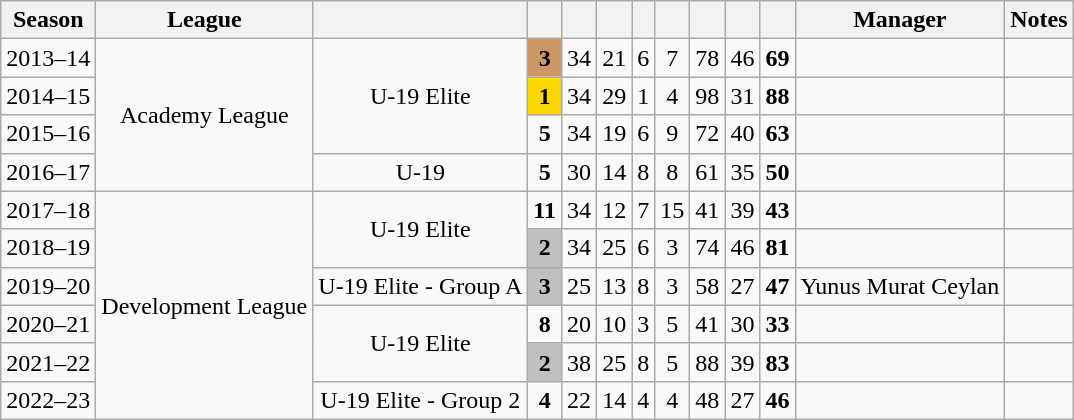<table class="wikitable sortable" style="text-align: center;">
<tr>
<th>Season</th>
<th>League</th>
<th></th>
<th></th>
<th></th>
<th></th>
<th></th>
<th></th>
<th></th>
<th></th>
<th></th>
<th>Manager</th>
<th>Notes</th>
</tr>
<tr>
<td>2013–14</td>
<td rowspan=4>Academy League</td>
<td rowspan=3>U-19 Elite</td>
<td style="background:#c96;"><strong>3</strong></td>
<td>34</td>
<td>21</td>
<td>6</td>
<td>7</td>
<td>78</td>
<td>46</td>
<td><strong>69</strong></td>
<td></td>
<td></td>
</tr>
<tr>
<td>2014–15</td>
<td style="background:gold;"><strong>1</strong></td>
<td>34</td>
<td>29</td>
<td>1</td>
<td>4</td>
<td>98</td>
<td>31</td>
<td><strong>88</strong></td>
<td></td>
<td></td>
</tr>
<tr>
<td>2015–16</td>
<td><strong>5</strong></td>
<td>34</td>
<td>19</td>
<td>6</td>
<td>9</td>
<td>72</td>
<td>40</td>
<td><strong>63</strong></td>
<td></td>
<td></td>
</tr>
<tr>
<td>2016–17</td>
<td>U-19</td>
<td><strong>5</strong></td>
<td>30</td>
<td>14</td>
<td>8</td>
<td>8</td>
<td>61</td>
<td>35</td>
<td><strong>50</strong></td>
<td></td>
<td></td>
</tr>
<tr>
<td>2017–18</td>
<td rowspan=6>Development League</td>
<td rowspan=2>U-19 Elite</td>
<td><strong>11</strong></td>
<td>34</td>
<td>12</td>
<td>7</td>
<td>15</td>
<td>41</td>
<td>39</td>
<td><strong>43</strong></td>
<td></td>
<td></td>
</tr>
<tr>
<td>2018–19</td>
<td style="background:silver;"><strong>2</strong></td>
<td>34</td>
<td>25</td>
<td>6</td>
<td>3</td>
<td>74</td>
<td>46</td>
<td><strong>81</strong></td>
<td></td>
<td></td>
</tr>
<tr>
<td>2019–20</td>
<td>U-19 Elite - Group A</td>
<td style="background:silver;"><strong>3</strong></td>
<td>25</td>
<td>13</td>
<td>8</td>
<td>3</td>
<td>58</td>
<td>27</td>
<td><strong>47</strong></td>
<td>Yunus Murat Ceylan</td>
<td></td>
</tr>
<tr>
<td>2020–21</td>
<td rowspan=2>U-19 Elite</td>
<td><strong>8</strong></td>
<td>20</td>
<td>10</td>
<td>3</td>
<td>5</td>
<td>41</td>
<td>30</td>
<td><strong>33</strong></td>
<td></td>
<td></td>
</tr>
<tr>
<td>2021–22</td>
<td style="background:silver;"><strong>2</strong></td>
<td>38</td>
<td>25</td>
<td>8</td>
<td>5</td>
<td>88</td>
<td>39</td>
<td><strong>83</strong></td>
<td></td>
<td></td>
</tr>
<tr>
<td>2022–23</td>
<td>U-19 Elite - Group 2</td>
<td><strong>4</strong></td>
<td>22</td>
<td>14</td>
<td>4</td>
<td>4</td>
<td>48</td>
<td>27</td>
<td><strong>46</strong></td>
<td></td>
<td></td>
</tr>
</table>
